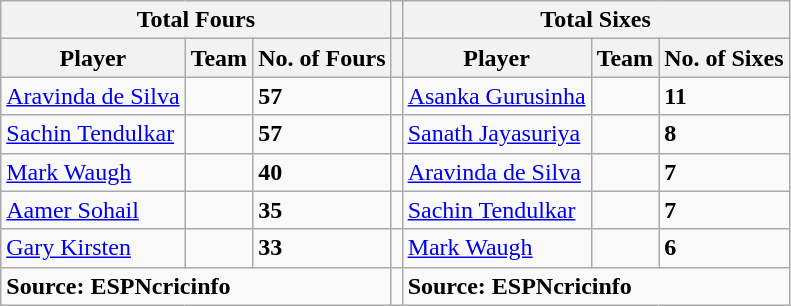<table class="wikitable">
<tr>
<th colspan="3">Total Fours</th>
<th></th>
<th colspan="3">Total Sixes</th>
</tr>
<tr>
<th>Player</th>
<th>Team</th>
<th>No. of Fours</th>
<th></th>
<th>Player</th>
<th>Team</th>
<th>No. of Sixes</th>
</tr>
<tr>
<td><a href='#'>Aravinda de Silva</a></td>
<td></td>
<td><strong>57</strong></td>
<td></td>
<td><a href='#'>Asanka Gurusinha</a></td>
<td></td>
<td><strong>11</strong></td>
</tr>
<tr>
<td><a href='#'>Sachin Tendulkar</a></td>
<td></td>
<td><strong>57</strong></td>
<td></td>
<td><a href='#'>Sanath Jayasuriya</a></td>
<td></td>
<td><strong>8</strong></td>
</tr>
<tr>
<td><a href='#'>Mark Waugh</a></td>
<td></td>
<td><strong>40</strong></td>
<td></td>
<td><a href='#'>Aravinda de Silva</a></td>
<td></td>
<td><strong>7</strong></td>
</tr>
<tr>
<td><a href='#'>Aamer Sohail</a></td>
<td></td>
<td><strong>35</strong></td>
<td></td>
<td><a href='#'>Sachin Tendulkar</a></td>
<td></td>
<td><strong>7</strong></td>
</tr>
<tr>
<td><a href='#'>Gary Kirsten</a></td>
<td></td>
<td><strong>33</strong></td>
<td></td>
<td><a href='#'>Mark Waugh</a></td>
<td></td>
<td><strong>6</strong></td>
</tr>
<tr>
<td colspan="3"><strong>Source: ESPNcricinfo</strong></td>
<td></td>
<td colspan="3"><strong>Source: ESPNcricinfo</strong></td>
</tr>
</table>
